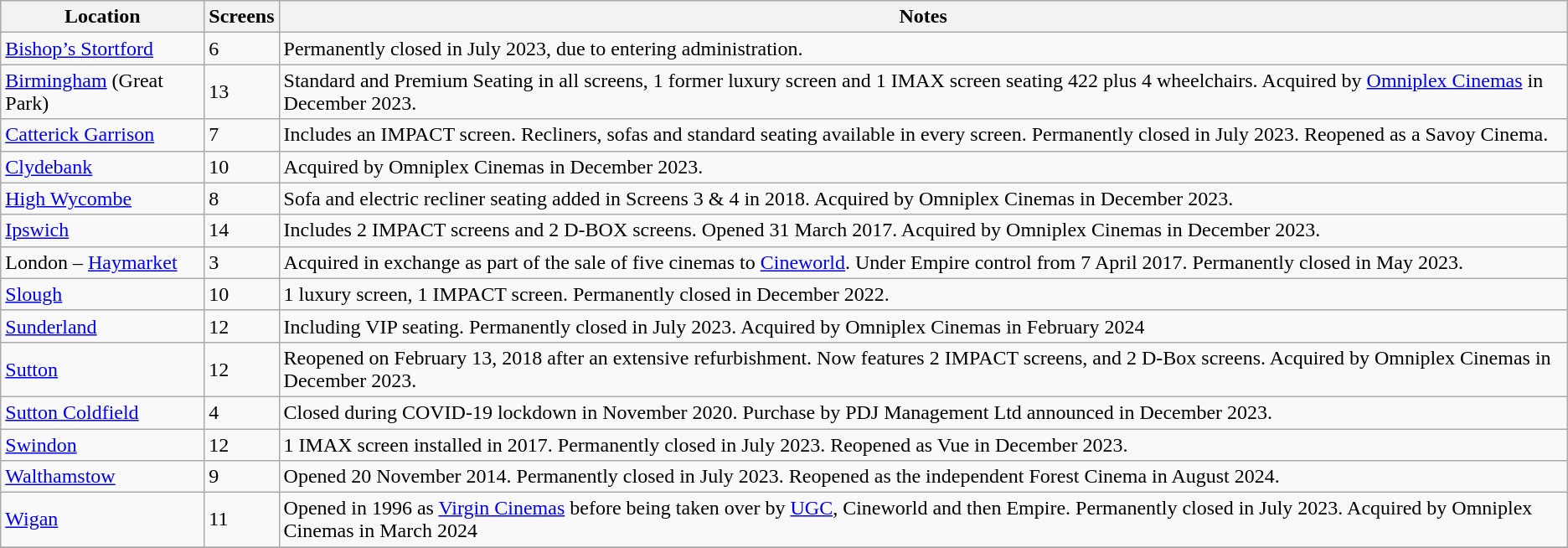<table class="wikitable sortable" border="1">
<tr>
<th>Location</th>
<th>Screens</th>
<th class="unsortable">Notes</th>
</tr>
<tr>
<td><a href='#'>Bishop’s Stortford</a></td>
<td>6</td>
<td>Permanently closed in July 2023, due to entering administration.</td>
</tr>
<tr>
<td><a href='#'>Birmingham</a> (Great Park)</td>
<td>13</td>
<td>Standard and Premium Seating in all screens, 1 former luxury screen and 1 IMAX screen seating 422 plus 4 wheelchairs. Acquired by <a href='#'>Omniplex Cinemas</a> in December 2023.</td>
</tr>
<tr>
<td><a href='#'>Catterick Garrison</a></td>
<td>7</td>
<td>Includes an IMPACT screen. Recliners, sofas and standard seating available in every screen. Permanently closed in July 2023. Reopened as a Savoy Cinema.</td>
</tr>
<tr>
<td><a href='#'>Clydebank</a></td>
<td>10</td>
<td>Acquired by Omniplex Cinemas in December 2023.</td>
</tr>
<tr>
<td><a href='#'>High Wycombe</a></td>
<td>8</td>
<td>Sofa and electric recliner seating added in Screens 3 & 4 in 2018. Acquired by Omniplex Cinemas in December 2023.</td>
</tr>
<tr>
<td><a href='#'>Ipswich</a></td>
<td>14</td>
<td>Includes 2 IMPACT screens and 2 D-BOX screens. Opened 31 March 2017. Acquired by Omniplex Cinemas in December 2023.</td>
</tr>
<tr>
<td>London –  <a href='#'>Haymarket</a></td>
<td>3</td>
<td>Acquired in exchange as part of the sale of five cinemas to <a href='#'>Cineworld</a>. Under Empire control from 7 April 2017. Permanently closed in May 2023.</td>
</tr>
<tr>
<td><a href='#'>Slough</a></td>
<td>10</td>
<td>1 luxury screen, 1 IMPACT screen. Permanently closed in December 2022.</td>
</tr>
<tr>
<td><a href='#'>Sunderland</a></td>
<td>12</td>
<td>Including VIP seating. Permanently closed in July 2023. Acquired by Omniplex Cinemas in February 2024</td>
</tr>
<tr>
<td><a href='#'>Sutton</a></td>
<td>12</td>
<td>Reopened on February 13, 2018 after an extensive refurbishment. Now features 2 IMPACT screens, and 2 D-Box screens. Acquired by Omniplex Cinemas in December 2023.</td>
</tr>
<tr>
<td><a href='#'>Sutton Coldfield</a></td>
<td>4</td>
<td>Closed during COVID-19 lockdown in November 2020. Purchase by PDJ Management Ltd announced in December 2023.</td>
</tr>
<tr>
<td><a href='#'>Swindon</a></td>
<td>12</td>
<td>1 IMAX screen installed in 2017. Permanently closed in July 2023. Reopened as Vue in December 2023.</td>
</tr>
<tr>
<td><a href='#'>Walthamstow</a></td>
<td>9</td>
<td>Opened 20 November 2014. Permanently closed in July 2023. Reopened as the independent Forest Cinema in August 2024.</td>
</tr>
<tr>
<td><a href='#'>Wigan</a></td>
<td>11</td>
<td>Opened in 1996 as <a href='#'>Virgin Cinemas</a> before being taken over by <a href='#'>UGC</a>, Cineworld and then Empire. Permanently closed in July 2023. Acquired by Omniplex Cinemas in March 2024</td>
</tr>
<tr>
</tr>
</table>
